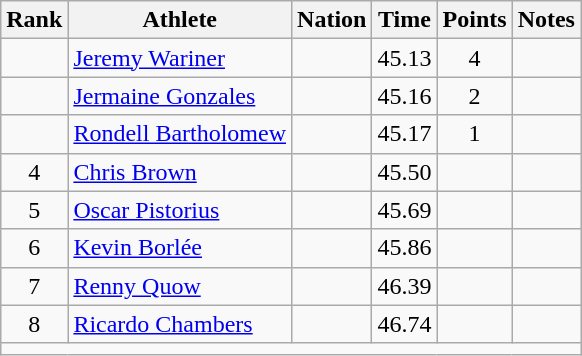<table class="wikitable mw-datatable sortable" style="text-align:center;">
<tr>
<th>Rank</th>
<th>Athlete</th>
<th>Nation</th>
<th>Time</th>
<th>Points</th>
<th>Notes</th>
</tr>
<tr>
<td></td>
<td align=left><a href='#'>Jeremy Wariner</a></td>
<td align=left></td>
<td>45.13</td>
<td>4</td>
<td></td>
</tr>
<tr>
<td></td>
<td align=left><a href='#'>Jermaine Gonzales</a></td>
<td align=left></td>
<td>45.16</td>
<td>2</td>
<td></td>
</tr>
<tr>
<td></td>
<td align=left><a href='#'>Rondell Bartholomew</a></td>
<td align=left></td>
<td>45.17</td>
<td>1</td>
<td></td>
</tr>
<tr>
<td>4</td>
<td align=left><a href='#'>Chris Brown</a></td>
<td align=left></td>
<td>45.50</td>
<td></td>
<td></td>
</tr>
<tr>
<td>5</td>
<td align=left><a href='#'>Oscar Pistorius</a></td>
<td align=left></td>
<td>45.69</td>
<td></td>
<td></td>
</tr>
<tr>
<td>6</td>
<td align=left><a href='#'>Kevin Borlée</a></td>
<td align=left></td>
<td>45.86</td>
<td></td>
<td></td>
</tr>
<tr>
<td>7</td>
<td align=left><a href='#'>Renny Quow</a></td>
<td align=left></td>
<td>46.39</td>
<td></td>
<td></td>
</tr>
<tr>
<td>8</td>
<td align=left><a href='#'>Ricardo Chambers</a></td>
<td align=left></td>
<td>46.74</td>
<td></td>
<td></td>
</tr>
<tr class="sortbottom">
<td colspan=6></td>
</tr>
</table>
